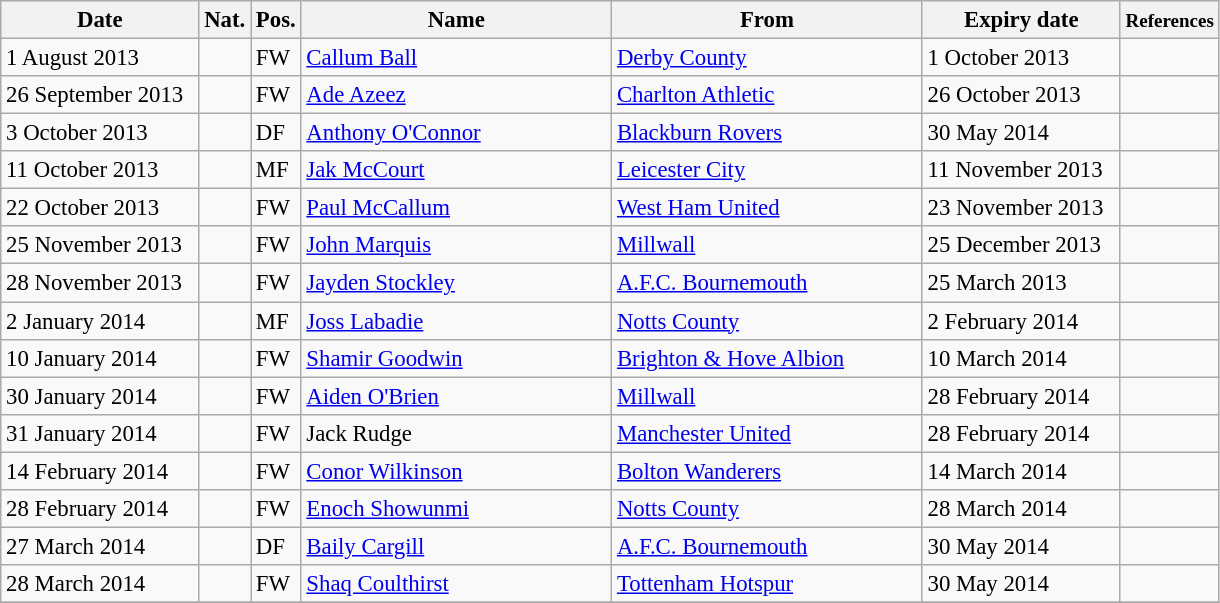<table class="wikitable" style="font-size: 95%; text-align: left;">
<tr>
<th width=125>Date</th>
<th>Nat.</th>
<th>Pos.</th>
<th width=200>Name</th>
<th width=200>From</th>
<th width=125>Expiry date</th>
<th><small>References</small></th>
</tr>
<tr>
<td>1 August 2013</td>
<td></td>
<td>FW</td>
<td><a href='#'>Callum Ball</a></td>
<td><a href='#'>Derby County</a></td>
<td>1 October 2013</td>
<td align="center"></td>
</tr>
<tr>
<td>26 September 2013</td>
<td></td>
<td>FW</td>
<td><a href='#'>Ade Azeez</a></td>
<td><a href='#'>Charlton Athletic</a></td>
<td>26 October 2013</td>
<td align="center"></td>
</tr>
<tr>
<td>3 October 2013</td>
<td></td>
<td>DF</td>
<td><a href='#'>Anthony O'Connor</a></td>
<td><a href='#'>Blackburn Rovers</a></td>
<td>30 May 2014</td>
<td align="center"></td>
</tr>
<tr>
<td>11 October 2013</td>
<td></td>
<td>MF</td>
<td><a href='#'>Jak McCourt</a></td>
<td><a href='#'>Leicester City</a></td>
<td>11 November 2013</td>
<td align="center"></td>
</tr>
<tr>
<td>22 October 2013</td>
<td></td>
<td>FW</td>
<td><a href='#'>Paul McCallum</a></td>
<td><a href='#'>West Ham United</a></td>
<td>23 November 2013</td>
<td align="center"></td>
</tr>
<tr>
<td>25 November 2013</td>
<td></td>
<td>FW</td>
<td><a href='#'>John Marquis</a></td>
<td><a href='#'>Millwall</a></td>
<td>25 December 2013</td>
<td align="center"></td>
</tr>
<tr>
<td>28 November 2013</td>
<td></td>
<td>FW</td>
<td><a href='#'>Jayden Stockley</a></td>
<td><a href='#'>A.F.C. Bournemouth</a></td>
<td>25 March 2013</td>
<td align="center"></td>
</tr>
<tr>
<td>2 January 2014</td>
<td></td>
<td>MF</td>
<td><a href='#'>Joss Labadie</a></td>
<td><a href='#'>Notts County</a></td>
<td>2 February 2014</td>
<td align="center"></td>
</tr>
<tr>
<td>10 January 2014</td>
<td></td>
<td>FW</td>
<td><a href='#'>Shamir Goodwin</a></td>
<td><a href='#'>Brighton & Hove Albion</a></td>
<td>10 March 2014</td>
<td align="center"></td>
</tr>
<tr>
<td>30 January 2014</td>
<td></td>
<td>FW</td>
<td><a href='#'>Aiden O'Brien</a></td>
<td><a href='#'>Millwall</a></td>
<td>28 February 2014</td>
<td align="center"></td>
</tr>
<tr>
<td>31 January 2014</td>
<td></td>
<td>FW</td>
<td>Jack Rudge</td>
<td><a href='#'>Manchester United</a></td>
<td>28 February 2014</td>
<td align="center"></td>
</tr>
<tr>
<td>14 February 2014</td>
<td></td>
<td>FW</td>
<td><a href='#'>Conor Wilkinson</a></td>
<td><a href='#'>Bolton Wanderers</a></td>
<td>14 March 2014</td>
<td align="center"></td>
</tr>
<tr>
<td>28 February 2014</td>
<td></td>
<td>FW</td>
<td><a href='#'>Enoch Showunmi</a></td>
<td><a href='#'>Notts County</a></td>
<td>28 March 2014</td>
<td align="center"></td>
</tr>
<tr>
<td>27 March 2014</td>
<td></td>
<td>DF</td>
<td><a href='#'>Baily Cargill</a></td>
<td><a href='#'>A.F.C. Bournemouth</a></td>
<td>30 May 2014</td>
<td align="center"></td>
</tr>
<tr>
<td>28 March 2014</td>
<td></td>
<td>FW</td>
<td><a href='#'>Shaq Coulthirst</a></td>
<td><a href='#'>Tottenham Hotspur</a></td>
<td>30 May 2014</td>
<td align="center"></td>
</tr>
<tr>
</tr>
</table>
